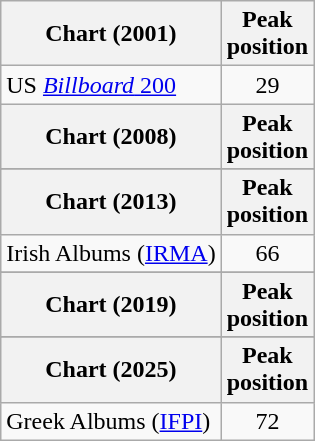<table class="wikitable">
<tr>
<th>Chart (2001)</th>
<th>Peak<br>position</th>
</tr>
<tr>
<td>US <a href='#'><em>Billboard</em> 200</a></td>
<td align="center">29</td>
</tr>
<tr>
<th>Chart (2008)</th>
<th>Peak<br>position</th>
</tr>
<tr>
</tr>
<tr>
</tr>
<tr>
<th>Chart (2013)</th>
<th>Peak<br>position</th>
</tr>
<tr>
<td>Irish Albums (<a href='#'>IRMA</a>)</td>
<td align="center">66</td>
</tr>
<tr>
</tr>
<tr>
<th>Chart (2019)</th>
<th>Peak<br>position</th>
</tr>
<tr>
</tr>
<tr>
<th>Chart (2025)</th>
<th>Peak<br>position</th>
</tr>
<tr>
<td>Greek Albums (<a href='#'>IFPI</a>)</td>
<td align="center">72</td>
</tr>
</table>
